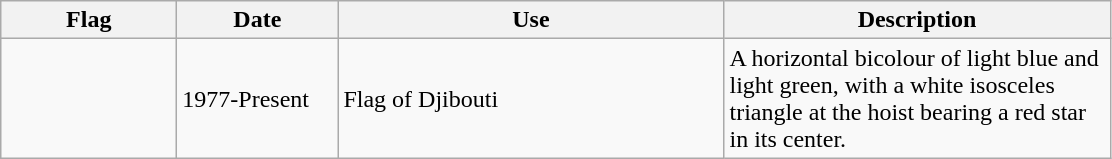<table class="wikitable">
<tr>
<th style="width:110px;">Flag</th>
<th style="width:100px;">Date</th>
<th style="width:250px;">Use</th>
<th style="width:250px;">Description</th>
</tr>
<tr>
<td></td>
<td>1977-Present</td>
<td>Flag of Djibouti</td>
<td>A horizontal bicolour of light blue and light green, with a white isosceles triangle at the hoist bearing a red star in its center.</td>
</tr>
</table>
